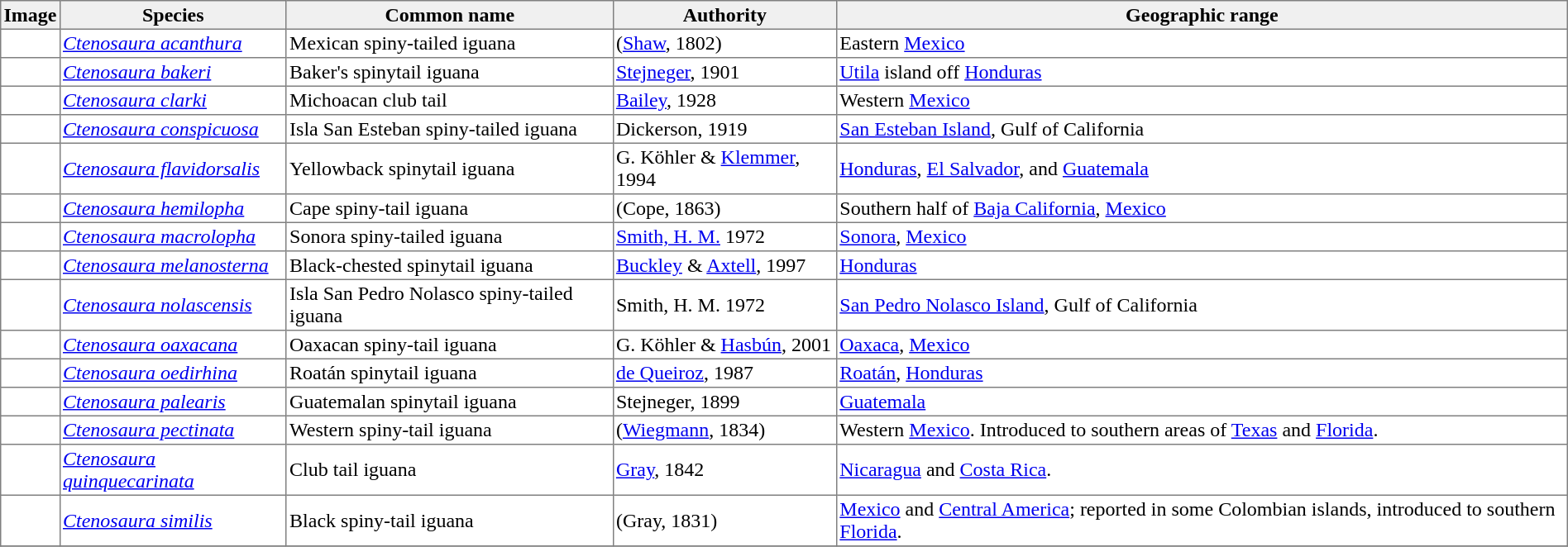<table cellspacing=0 cellpadding=2 border=1 style="border-collapse: collapse;">
<tr>
<th bgcolor="#f0f0f0">Image</th>
<th bgcolor="#f0f0f0">Species</th>
<th bgcolor="#f0f0f0">Common name</th>
<th bgcolor="#f0f0f0">Authority</th>
<th bgcolor="#f0f0f0">Geographic range</th>
</tr>
<tr>
<td></td>
<td><em><a href='#'>Ctenosaura acanthura</a></em></td>
<td>Mexican spiny-tailed iguana</td>
<td>(<a href='#'>Shaw</a>, 1802)</td>
<td>Eastern <a href='#'>Mexico</a></td>
</tr>
<tr>
<td></td>
<td><em><a href='#'>Ctenosaura bakeri</a></em></td>
<td>Baker's spinytail iguana</td>
<td><a href='#'>Stejneger</a>, 1901</td>
<td><a href='#'>Utila</a> island off <a href='#'>Honduras</a></td>
</tr>
<tr>
<td></td>
<td><em><a href='#'>Ctenosaura clarki</a></em></td>
<td>Michoacan club tail</td>
<td><a href='#'>Bailey</a>, 1928</td>
<td>Western <a href='#'>Mexico</a></td>
</tr>
<tr>
<td></td>
<td><em><a href='#'>Ctenosaura conspicuosa</a></em></td>
<td>Isla San Esteban spiny-tailed iguana</td>
<td>Dickerson, 1919</td>
<td><a href='#'>San Esteban Island</a>, Gulf of California</td>
</tr>
<tr>
<td></td>
<td><em><a href='#'>Ctenosaura flavidorsalis</a></em></td>
<td>Yellowback spinytail iguana</td>
<td>G. Köhler & <a href='#'>Klemmer</a>, 1994</td>
<td><a href='#'>Honduras</a>, <a href='#'>El Salvador</a>, and <a href='#'>Guatemala</a></td>
</tr>
<tr>
<td></td>
<td><em><a href='#'>Ctenosaura hemilopha</a></em></td>
<td>Cape spiny-tail iguana</td>
<td>(Cope, 1863)</td>
<td>Southern half of <a href='#'>Baja California</a>, <a href='#'>Mexico</a></td>
</tr>
<tr>
<td></td>
<td><em><a href='#'>Ctenosaura macrolopha</a></em></td>
<td>Sonora spiny-tailed iguana</td>
<td><a href='#'>Smith, H. M.</a> 1972</td>
<td><a href='#'>Sonora</a>, <a href='#'>Mexico</a></td>
</tr>
<tr>
<td></td>
<td><em><a href='#'>Ctenosaura melanosterna</a></em></td>
<td>Black-chested spinytail iguana</td>
<td><a href='#'>Buckley</a> & <a href='#'>Axtell</a>, 1997</td>
<td><a href='#'>Honduras</a></td>
</tr>
<tr>
<td></td>
<td><em><a href='#'>Ctenosaura nolascensis</a></em></td>
<td>Isla San Pedro Nolasco spiny-tailed iguana</td>
<td>Smith, H. M. 1972</td>
<td><a href='#'>San Pedro Nolasco Island</a>, Gulf of California</td>
</tr>
<tr>
<td></td>
<td><em><a href='#'>Ctenosaura oaxacana</a></em></td>
<td>Oaxacan spiny-tail iguana</td>
<td>G. Köhler & <a href='#'>Hasbún</a>, 2001</td>
<td><a href='#'>Oaxaca</a>, <a href='#'>Mexico</a></td>
</tr>
<tr>
<td></td>
<td><em><a href='#'>Ctenosaura oedirhina</a></em></td>
<td>Roatán spinytail iguana</td>
<td><a href='#'>de Queiroz</a>, 1987</td>
<td><a href='#'>Roatán</a>, <a href='#'>Honduras</a></td>
</tr>
<tr>
<td></td>
<td><em><a href='#'>Ctenosaura palearis</a></em></td>
<td>Guatemalan spinytail iguana</td>
<td>Stejneger, 1899</td>
<td><a href='#'>Guatemala</a></td>
</tr>
<tr>
<td></td>
<td><em><a href='#'>Ctenosaura pectinata</a></em></td>
<td>Western spiny-tail iguana</td>
<td>(<a href='#'>Wiegmann</a>, 1834)</td>
<td>Western <a href='#'>Mexico</a>. Introduced to southern areas of <a href='#'>Texas</a> and <a href='#'>Florida</a>.</td>
</tr>
<tr>
<td></td>
<td><em><a href='#'>Ctenosaura quinquecarinata</a></em></td>
<td>Club tail iguana</td>
<td><a href='#'>Gray</a>, 1842</td>
<td><a href='#'>Nicaragua</a> and <a href='#'>Costa Rica</a>.</td>
</tr>
<tr>
<td></td>
<td><em><a href='#'>Ctenosaura similis</a></em></td>
<td>Black spiny-tail iguana</td>
<td>(Gray, 1831)</td>
<td><a href='#'>Mexico</a> and <a href='#'>Central America</a>; reported in some Colombian islands, introduced to southern <a href='#'>Florida</a>.</td>
</tr>
<tr>
</tr>
</table>
